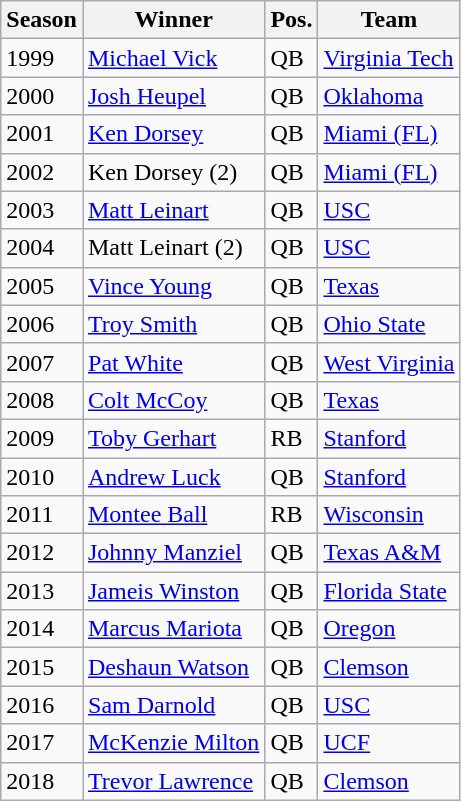<table class="wikitable sortable">
<tr>
<th>Season</th>
<th>Winner</th>
<th>Pos.</th>
<th>Team</th>
</tr>
<tr>
<td>1999</td>
<td><a href='#'>Michael Vick</a></td>
<td>QB</td>
<td><a href='#'>Virginia Tech</a></td>
</tr>
<tr>
<td>2000</td>
<td><a href='#'>Josh Heupel</a></td>
<td>QB</td>
<td><a href='#'>Oklahoma</a></td>
</tr>
<tr>
<td>2001</td>
<td><a href='#'>Ken Dorsey</a></td>
<td>QB</td>
<td><a href='#'>Miami (FL)</a></td>
</tr>
<tr>
<td>2002</td>
<td>Ken Dorsey (2)</td>
<td>QB</td>
<td><a href='#'>Miami (FL)</a></td>
</tr>
<tr>
<td>2003</td>
<td><a href='#'>Matt Leinart</a></td>
<td>QB</td>
<td><a href='#'>USC</a></td>
</tr>
<tr>
<td>2004</td>
<td>Matt Leinart (2)</td>
<td>QB</td>
<td><a href='#'>USC</a></td>
</tr>
<tr>
<td>2005</td>
<td><a href='#'>Vince Young</a></td>
<td>QB</td>
<td><a href='#'>Texas</a></td>
</tr>
<tr>
<td>2006</td>
<td><a href='#'>Troy Smith</a></td>
<td>QB</td>
<td><a href='#'>Ohio State</a></td>
</tr>
<tr>
<td>2007</td>
<td><a href='#'>Pat White</a></td>
<td>QB</td>
<td><a href='#'>West Virginia</a></td>
</tr>
<tr>
<td>2008</td>
<td><a href='#'>Colt McCoy</a></td>
<td>QB</td>
<td><a href='#'>Texas</a></td>
</tr>
<tr>
<td>2009</td>
<td><a href='#'>Toby Gerhart</a></td>
<td>RB</td>
<td><a href='#'>Stanford</a></td>
</tr>
<tr>
<td>2010</td>
<td><a href='#'>Andrew Luck</a></td>
<td>QB</td>
<td><a href='#'>Stanford</a></td>
</tr>
<tr>
<td>2011</td>
<td><a href='#'>Montee Ball</a></td>
<td>RB</td>
<td><a href='#'>Wisconsin</a></td>
</tr>
<tr>
<td>2012</td>
<td><a href='#'>Johnny Manziel</a></td>
<td>QB</td>
<td><a href='#'>Texas A&M</a></td>
</tr>
<tr>
<td>2013</td>
<td><a href='#'>Jameis Winston</a></td>
<td>QB</td>
<td><a href='#'>Florida State</a></td>
</tr>
<tr>
<td>2014</td>
<td><a href='#'>Marcus Mariota</a></td>
<td>QB</td>
<td><a href='#'>Oregon</a></td>
</tr>
<tr>
<td>2015</td>
<td><a href='#'>Deshaun Watson</a></td>
<td>QB</td>
<td><a href='#'>Clemson</a></td>
</tr>
<tr>
<td>2016</td>
<td><a href='#'>Sam Darnold</a></td>
<td>QB</td>
<td><a href='#'>USC</a></td>
</tr>
<tr>
<td>2017</td>
<td><a href='#'>McKenzie Milton</a></td>
<td>QB</td>
<td><a href='#'>UCF</a></td>
</tr>
<tr>
<td>2018</td>
<td><a href='#'>Trevor Lawrence</a></td>
<td>QB</td>
<td><a href='#'>Clemson</a></td>
</tr>
</table>
